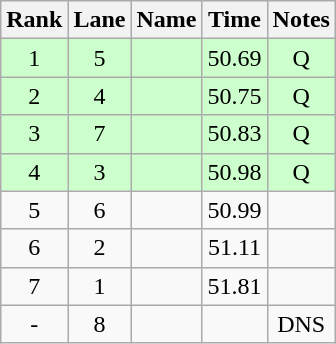<table class="wikitable sortable" style="text-align:center">
<tr>
<th>Rank</th>
<th>Lane</th>
<th>Name</th>
<th>Time</th>
<th>Notes</th>
</tr>
<tr bgcolor=ccffcc>
<td>1</td>
<td>5</td>
<td align=left></td>
<td>50.69</td>
<td>Q</td>
</tr>
<tr bgcolor=ccffcc>
<td>2</td>
<td>4</td>
<td align=left></td>
<td>50.75</td>
<td>Q</td>
</tr>
<tr bgcolor=ccffcc>
<td>3</td>
<td>7</td>
<td align=left></td>
<td>50.83</td>
<td>Q</td>
</tr>
<tr bgcolor=ccffcc>
<td>4</td>
<td>3</td>
<td align=left></td>
<td>50.98</td>
<td>Q</td>
</tr>
<tr>
<td>5</td>
<td>6</td>
<td align=left></td>
<td>50.99</td>
<td></td>
</tr>
<tr>
<td>6</td>
<td>2</td>
<td align=left></td>
<td>51.11</td>
<td></td>
</tr>
<tr>
<td>7</td>
<td>1</td>
<td align=left></td>
<td>51.81</td>
<td></td>
</tr>
<tr>
<td>-</td>
<td>8</td>
<td align=left></td>
<td></td>
<td>DNS</td>
</tr>
</table>
